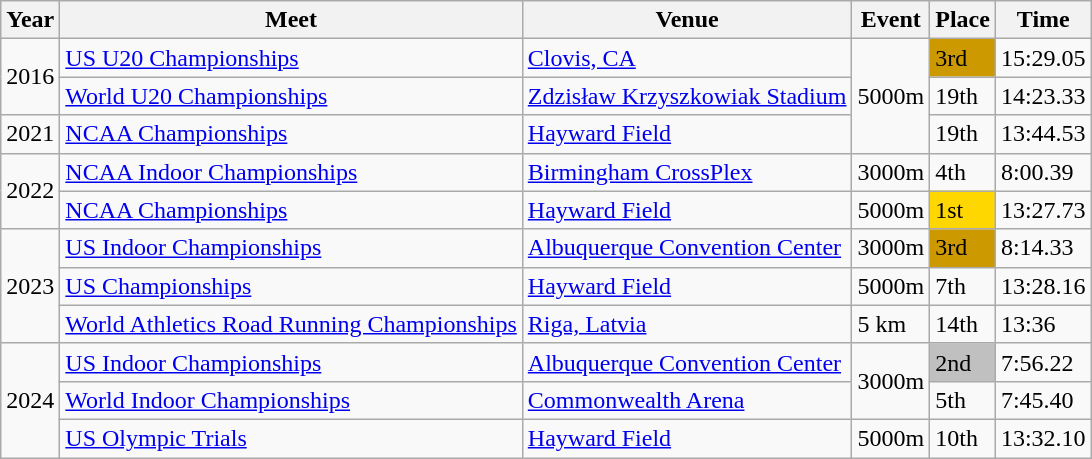<table class="wikitable">
<tr>
<th>Year</th>
<th>Meet</th>
<th>Venue</th>
<th>Event</th>
<th>Place</th>
<th>Time</th>
</tr>
<tr>
<td rowspan="2">2016</td>
<td><a href='#'>US U20 Championships</a></td>
<td><a href='#'>Clovis, CA</a></td>
<td rowspan="3">5000m</td>
<td bgcolor=cc9900>3rd</td>
<td>15:29.05</td>
</tr>
<tr>
<td><a href='#'>World U20 Championships</a></td>
<td><a href='#'>Zdzisław Krzyszkowiak Stadium</a></td>
<td>19th</td>
<td>14:23.33</td>
</tr>
<tr>
<td>2021</td>
<td><a href='#'>NCAA Championships</a></td>
<td><a href='#'>Hayward Field</a></td>
<td>19th</td>
<td>13:44.53</td>
</tr>
<tr>
<td rowspan="2">2022</td>
<td><a href='#'>NCAA Indoor Championships</a></td>
<td><a href='#'>Birmingham CrossPlex</a></td>
<td>3000m</td>
<td>4th</td>
<td>8:00.39</td>
</tr>
<tr>
<td><a href='#'>NCAA Championships</a></td>
<td><a href='#'>Hayward Field</a></td>
<td>5000m</td>
<td bgcolor="gold">1st</td>
<td>13:27.73</td>
</tr>
<tr>
<td rowspan="3">2023</td>
<td><a href='#'>US Indoor Championships</a></td>
<td><a href='#'>Albuquerque Convention Center</a></td>
<td>3000m</td>
<td bgcolor=cc9900>3rd</td>
<td>8:14.33</td>
</tr>
<tr>
<td><a href='#'>US Championships</a></td>
<td><a href='#'>Hayward Field</a></td>
<td>5000m</td>
<td>7th</td>
<td>13:28.16</td>
</tr>
<tr>
<td><a href='#'>World Athletics Road Running Championships</a></td>
<td><a href='#'>Riga, Latvia</a></td>
<td>5 km</td>
<td>14th</td>
<td>13:36</td>
</tr>
<tr>
<td rowspan="3">2024</td>
<td><a href='#'>US Indoor Championships</a></td>
<td><a href='#'>Albuquerque Convention Center</a></td>
<td rowspan="2">3000m</td>
<td bgcolor=silver>2nd</td>
<td>7:56.22</td>
</tr>
<tr>
<td><a href='#'>World Indoor Championships</a></td>
<td><a href='#'>Commonwealth Arena</a></td>
<td>5th</td>
<td>7:45.40</td>
</tr>
<tr>
<td><a href='#'>US Olympic Trials</a></td>
<td><a href='#'>Hayward Field</a></td>
<td>5000m</td>
<td>10th</td>
<td>13:32.10</td>
</tr>
</table>
